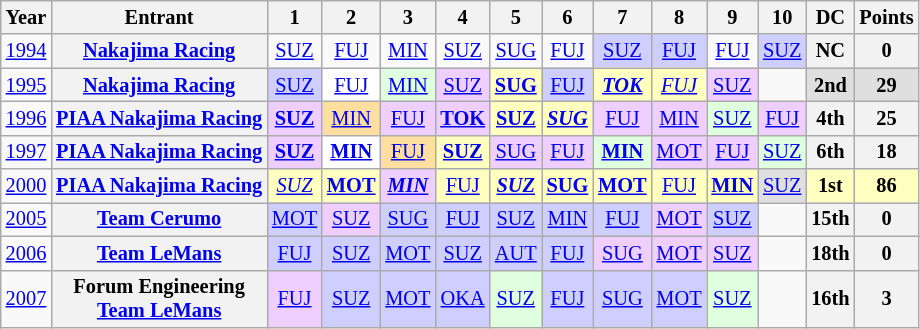<table class="wikitable" style="text-align:center; font-size:85%">
<tr>
<th>Year</th>
<th>Entrant</th>
<th>1</th>
<th>2</th>
<th>3</th>
<th>4</th>
<th>5</th>
<th>6</th>
<th>7</th>
<th>8</th>
<th>9</th>
<th>10</th>
<th>DC</th>
<th>Points</th>
</tr>
<tr>
<td><a href='#'>1994</a></td>
<th nowrap><a href='#'>Nakajima Racing</a></th>
<td><a href='#'>SUZ</a></td>
<td><a href='#'>FUJ</a></td>
<td><a href='#'>MIN</a></td>
<td><a href='#'>SUZ</a></td>
<td><a href='#'>SUG</a></td>
<td><a href='#'>FUJ</a></td>
<td style="background:#CFCFFF;"><a href='#'>SUZ</a><br></td>
<td style="background:#CFCFFF;"><a href='#'>FUJ</a><br></td>
<td><a href='#'>FUJ</a></td>
<td style="background:#CFCFFF;"><a href='#'>SUZ</a><br></td>
<th>NC</th>
<th>0</th>
</tr>
<tr>
<td><a href='#'>1995</a></td>
<th nowrap><a href='#'>Nakajima Racing</a></th>
<td style="background:#CFCFFF;"><a href='#'>SUZ</a><br></td>
<td style="background:#FFFFFF;"><a href='#'>FUJ</a><br></td>
<td style="background:#DFFFDF;"><a href='#'>MIN</a><br></td>
<td style="background:#EFCFFF;"><a href='#'>SUZ</a><br></td>
<td style="background:#FFFFBF;"><strong><a href='#'>SUG</a></strong><br></td>
<td style="background:#CFCFFF;"><a href='#'>FUJ</a><br></td>
<td style="background:#FFFFBF;"><strong><em><a href='#'>TOK</a></em></strong><br></td>
<td style="background:#FFFFBF;"><em><a href='#'>FUJ</a></em><br></td>
<td style="background:#EFCFFF;"><a href='#'>SUZ</a><br></td>
<td></td>
<td style="background:#DFDFDF;"><strong>2nd</strong></td>
<td style="background:#DFDFDF;"><strong>29</strong></td>
</tr>
<tr>
<td><a href='#'>1996</a></td>
<th nowrap><a href='#'>PIAA Nakajima Racing</a></th>
<td style="background:#EFCFFF;"><strong><a href='#'>SUZ</a></strong><br></td>
<td style="background:#FFDF9F;"><a href='#'>MIN</a><br></td>
<td style="background:#EFCFFF;"><a href='#'>FUJ</a><br></td>
<td style="background:#EFCFFF;"><strong><a href='#'>TOK</a></strong><br></td>
<td style="background:#FFFFBF;"><strong><a href='#'>SUZ</a></strong><br></td>
<td style="background:#FFFFBF;"><strong><em><a href='#'>SUG</a></em></strong><br></td>
<td style="background:#EFCFFF;"><a href='#'>FUJ</a><br></td>
<td style="background:#EFCFFF;"><a href='#'>MIN</a><br></td>
<td style="background:#DFFFDF;"><a href='#'>SUZ</a><br></td>
<td style="background:#EFCFFF;"><a href='#'>FUJ</a><br></td>
<th>4th</th>
<th>25</th>
</tr>
<tr>
<td><a href='#'>1997</a></td>
<th nowrap><a href='#'>PIAA Nakajima Racing</a></th>
<td style="background:#EFCFFF;"><strong><a href='#'>SUZ</a></strong><br></td>
<td style="background:#FFFFFF;"><strong><a href='#'>MIN</a></strong><br></td>
<td style="background:#FFDF9F;"><a href='#'>FUJ</a><br></td>
<td style="background:#FFFFBF;"><strong><a href='#'>SUZ</a></strong><br></td>
<td style="background:#EFCFFF;"><a href='#'>SUG</a><br></td>
<td style="background:#EFCFFF;"><a href='#'>FUJ</a><br></td>
<td style="background:#DFFFDF;"><strong><a href='#'>MIN</a></strong><br></td>
<td style="background:#EFCFFF;"><a href='#'>MOT</a><br></td>
<td style="background:#EFCFFF;"><a href='#'>FUJ</a><br></td>
<td style="background:#DFFFDF;"><a href='#'>SUZ</a><br></td>
<th>6th</th>
<th>18</th>
</tr>
<tr>
<td><a href='#'>2000</a></td>
<th nowrap><a href='#'>PIAA Nakajima Racing</a></th>
<td style="background:#FFFFBF;"><em><a href='#'>SUZ</a></em><br></td>
<td style="background:#FFFFBF;"><strong><a href='#'>MOT</a></strong><br></td>
<td style="background:#EFCFFF;"><strong><em><a href='#'>MIN</a></em></strong><br></td>
<td style="background:#FFFFBF;"><a href='#'>FUJ</a><br></td>
<td style="background:#FFFFBF;"><strong><em><a href='#'>SUZ</a></em></strong><br></td>
<td style="background:#FFFFBF;"><strong><a href='#'>SUG</a></strong><br></td>
<td style="background:#FFFFBF;"><strong><a href='#'>MOT</a></strong><br></td>
<td style="background:#FFFFBF;"><a href='#'>FUJ</a><br></td>
<td style="background:#FFFFBF;"><strong><a href='#'>MIN</a></strong><br></td>
<td style="background:#DFDFDF;"><a href='#'>SUZ</a><br></td>
<td style="background:#FFFFBF;"><strong>1st</strong></td>
<td style="background:#FFFFBF;"><strong>86</strong></td>
</tr>
<tr>
<td><a href='#'>2005</a></td>
<th nowrap><a href='#'>Team Cerumo</a></th>
<td style="background:#CFCFFF;"><a href='#'>MOT</a><br></td>
<td style="background:#EFCFFF;"><a href='#'>SUZ</a><br></td>
<td style="background:#CFCFFF;"><a href='#'>SUG</a><br></td>
<td style="background:#CFCFFF;"><a href='#'>FUJ</a><br></td>
<td style="background:#CFCFFF;"><a href='#'>SUZ</a><br></td>
<td style="background:#CFCFFF;"><a href='#'>MIN</a><br></td>
<td style="background:#CFCFFF;"><a href='#'>FUJ</a><br></td>
<td style="background:#EFCFFF;"><a href='#'>MOT</a><br></td>
<td style="background:#CFCFFF;"><a href='#'>SUZ</a><br></td>
<td></td>
<th>15th</th>
<th>0</th>
</tr>
<tr>
<td><a href='#'>2006</a></td>
<th nowrap><a href='#'>Team LeMans</a></th>
<td style="background:#CFCFFF;"><a href='#'>FUJ</a><br></td>
<td style="background:#CFCFFF;"><a href='#'>SUZ</a><br></td>
<td style="background:#CFCFFF;"><a href='#'>MOT</a><br></td>
<td style="background:#CFCFFF;"><a href='#'>SUZ</a><br></td>
<td style="background:#CFCFFF;"><a href='#'>AUT</a><br></td>
<td style="background:#CFCFFF;"><a href='#'>FUJ</a><br></td>
<td style="background:#EFCFFF;"><a href='#'>SUG</a><br></td>
<td style="background:#EFCFFF;"><a href='#'>MOT</a><br></td>
<td style="background:#EFCFFF;"><a href='#'>SUZ</a><br></td>
<td></td>
<th>18th</th>
<th>0</th>
</tr>
<tr>
<td><a href='#'>2007</a></td>
<th nowrap>Forum Engineering<br><a href='#'>Team LeMans</a></th>
<td style="background:#EFCFFF;"><a href='#'>FUJ</a><br></td>
<td style="background:#CFCFFF;"><a href='#'>SUZ</a><br></td>
<td style="background:#CFCFFF;"><a href='#'>MOT</a><br></td>
<td style="background:#CFCFFF;"><a href='#'>OKA</a><br></td>
<td style="background:#DFFFDF;"><a href='#'>SUZ</a><br></td>
<td style="background:#CFCFFF;"><a href='#'>FUJ</a><br></td>
<td style="background:#CFCFFF;"><a href='#'>SUG</a><br></td>
<td style="background:#CFCFFF;"><a href='#'>MOT</a><br></td>
<td style="background:#DFFFDF;"><a href='#'>SUZ</a><br></td>
<td></td>
<th>16th</th>
<th>3</th>
</tr>
</table>
